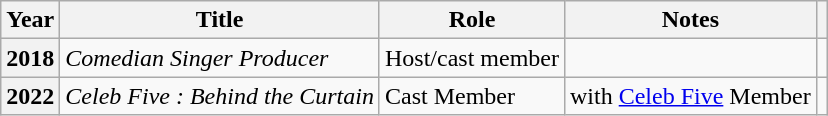<table class="wikitable  plainrowheaders">
<tr>
<th scope="col">Year</th>
<th scope="col">Title</th>
<th scope="col">Role</th>
<th scope="col">Notes</th>
<th scope="col" class="unsortable"></th>
</tr>
<tr>
<th scope="row">2018</th>
<td><em>Comedian Singer Producer</em></td>
<td>Host/cast member</td>
<td></td>
<td></td>
</tr>
<tr>
<th scope="row">2022</th>
<td><em>Celeb Five : Behind the Curtain</em></td>
<td>Cast Member</td>
<td>with  <a href='#'>Celeb Five</a> Member</td>
<td></td>
</tr>
</table>
